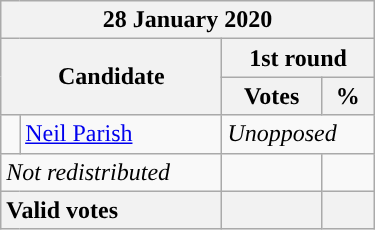<table class="wikitable" style="min-width:250px">
<tr>
<th colspan="12">28 January 2020</th>
</tr>
<tr>
<th colspan="2" rowspan="2">Candidate</th>
<th colspan="2">1st round</th>
</tr>
<tr>
<th>Votes</th>
<th>%</th>
</tr>
<tr>
<td style="color:inherit;background-color: "></td>
<td><a href='#'>Neil Parish</a></td>
<td colspan="2"><em>Unopposed</em></td>
</tr>
<tr>
<td colspan="2"><em>Not redistributed</em></td>
<td align="right"></td>
<td align="right"></td>
</tr>
<tr>
<th style="text-align:left;" colspan="2"><strong>Valid votes</strong></th>
<th style="text-align:right;"></th>
<th style="text-align:right;"></th>
</tr>
</table>
